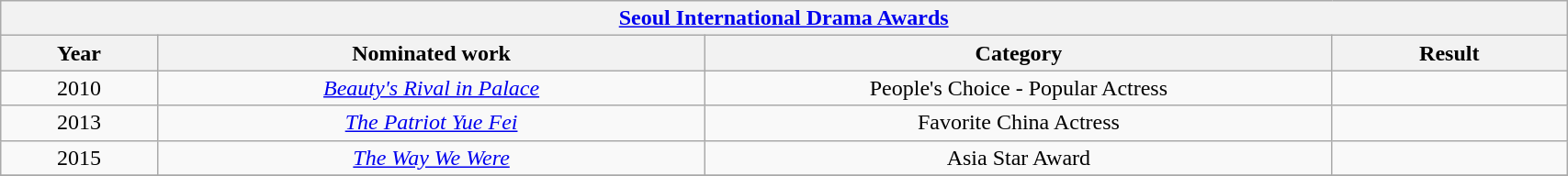<table width="90%" class="wikitable">
<tr>
<th colspan="4" align="center"><a href='#'>Seoul International Drama Awards</a></th>
</tr>
<tr>
<th width="10%">Year</th>
<th width="35%">Nominated work</th>
<th width="40%">Category</th>
<th width="15%">Result</th>
</tr>
<tr>
<td align="center" rowspan="1">2010</td>
<td align="center"><em><a href='#'>Beauty's Rival in Palace</a></em></td>
<td align="center">People's Choice - Popular Actress</td>
<td></td>
</tr>
<tr>
<td align="center" rowspan="1">2013</td>
<td align="center"><em><a href='#'>The Patriot Yue Fei</a></em></td>
<td align="center">Favorite China Actress</td>
<td></td>
</tr>
<tr>
<td align="center" rowspan="1">2015</td>
<td align="center"><em><a href='#'>The Way We Were</a></em></td>
<td align="center">Asia Star Award</td>
<td></td>
</tr>
<tr>
</tr>
</table>
